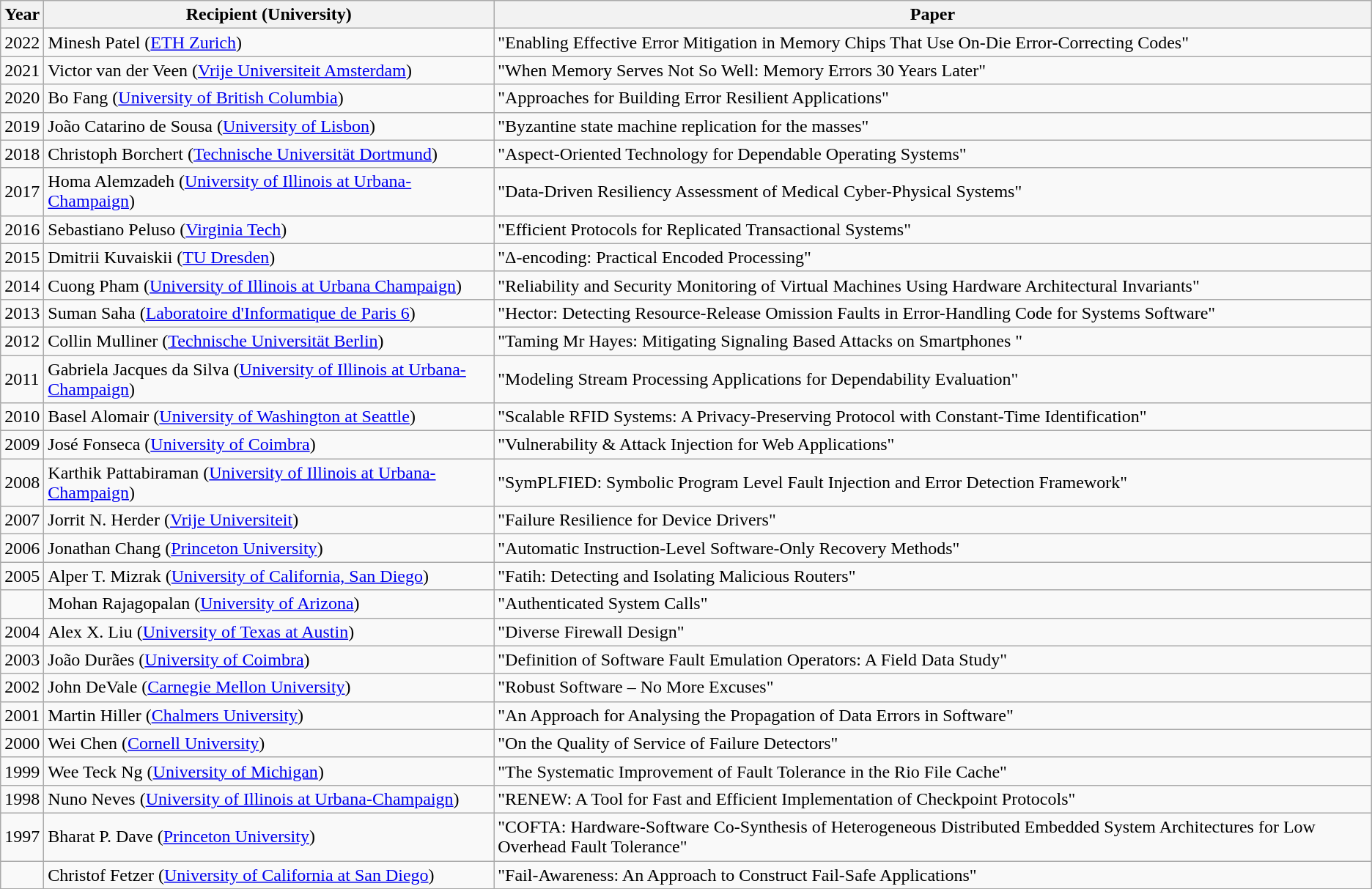<table class="wikitable">
<tr>
<th>Year</th>
<th>Recipient (University)</th>
<th>Paper</th>
</tr>
<tr>
<td>2022</td>
<td>Minesh Patel (<a href='#'>ETH Zurich</a>)</td>
<td>"Enabling Effective Error Mitigation in Memory Chips That Use On-Die Error-Correcting Codes"</td>
</tr>
<tr>
<td>2021</td>
<td>Victor van der Veen (<a href='#'>Vrije Universiteit Amsterdam</a>)</td>
<td>"When Memory Serves Not So Well: Memory Errors 30 Years Later"</td>
</tr>
<tr>
<td>2020</td>
<td>Bo Fang (<a href='#'>University of British Columbia</a>)</td>
<td>"Approaches for Building Error Resilient Applications"</td>
</tr>
<tr>
<td>2019</td>
<td>João Catarino de Sousa (<a href='#'>University of Lisbon</a>)</td>
<td>"Byzantine state machine replication for the masses"</td>
</tr>
<tr>
<td>2018</td>
<td>Christoph Borchert (<a href='#'>Technische Universität Dortmund</a>)</td>
<td>"Aspect-Oriented Technology for Dependable Operating Systems"</td>
</tr>
<tr>
<td>2017</td>
<td>Homa Alemzadeh (<a href='#'>University of Illinois at Urbana-Champaign</a>)</td>
<td>"Data-Driven Resiliency Assessment of Medical Cyber-Physical Systems"</td>
</tr>
<tr>
<td>2016</td>
<td>Sebastiano Peluso (<a href='#'>Virginia Tech</a>)</td>
<td>"Efficient Protocols for Replicated Transactional Systems"</td>
</tr>
<tr>
<td>2015</td>
<td>Dmitrii Kuvaiskii (<a href='#'>TU Dresden</a>)</td>
<td>"Δ-encoding: Practical Encoded Processing" </td>
</tr>
<tr>
<td>2014</td>
<td>Cuong Pham (<a href='#'>University of Illinois at Urbana Champaign</a>)</td>
<td>"Reliability and Security Monitoring of Virtual Machines Using Hardware Architectural Invariants"</td>
</tr>
<tr>
<td>2013</td>
<td>Suman Saha (<a href='#'>Laboratoire d'Informatique de Paris 6</a>)</td>
<td>"Hector: Detecting Resource-Release Omission Faults in Error-Handling Code for Systems Software"</td>
</tr>
<tr>
<td>2012</td>
<td>Collin Mulliner (<a href='#'>Technische Universität Berlin</a>)</td>
<td>"Taming Mr Hayes: Mitigating Signaling Based Attacks on Smartphones "</td>
</tr>
<tr>
<td>2011</td>
<td>Gabriela Jacques da Silva (<a href='#'>University of Illinois at Urbana-Champaign</a>)</td>
<td>"Modeling Stream Processing Applications for Dependability Evaluation"</td>
</tr>
<tr>
<td>2010</td>
<td>Basel Alomair (<a href='#'>University of Washington at Seattle</a>)</td>
<td>"Scalable RFID Systems: A Privacy-Preserving Protocol with Constant-Time Identification"</td>
</tr>
<tr>
<td>2009</td>
<td>José Fonseca (<a href='#'>University of Coimbra</a>)</td>
<td>"Vulnerability & Attack Injection for Web Applications"</td>
</tr>
<tr>
<td>2008</td>
<td>Karthik Pattabiraman (<a href='#'>University of Illinois at Urbana-Champaign</a>)</td>
<td>"SymPLFIED: Symbolic Program Level Fault Injection and Error Detection Framework"</td>
</tr>
<tr>
<td>2007</td>
<td>Jorrit N. Herder (<a href='#'>Vrije Universiteit</a>)</td>
<td>"Failure Resilience for Device Drivers"</td>
</tr>
<tr>
<td>2006</td>
<td>Jonathan Chang (<a href='#'>Princeton University</a>)</td>
<td>"Automatic Instruction-Level Software-Only Recovery Methods"</td>
</tr>
<tr>
<td>2005</td>
<td>Alper T. Mizrak  (<a href='#'>University of California, San Diego</a>)</td>
<td>"Fatih: Detecting and Isolating Malicious Routers"</td>
</tr>
<tr>
<td></td>
<td>Mohan Rajagopalan (<a href='#'>University of Arizona</a>)</td>
<td>"Authenticated System Calls"</td>
</tr>
<tr>
<td>2004</td>
<td>Alex X. Liu (<a href='#'>University of Texas at Austin</a>)</td>
<td>"Diverse Firewall Design"</td>
</tr>
<tr>
<td>2003</td>
<td>João Durães (<a href='#'>University of Coimbra</a>)</td>
<td>"Definition of Software Fault Emulation Operators: A Field Data Study"</td>
</tr>
<tr>
<td>2002</td>
<td>John DeVale (<a href='#'>Carnegie Mellon University</a>)</td>
<td>"Robust Software – No More Excuses"</td>
</tr>
<tr>
<td>2001</td>
<td>Martin Hiller (<a href='#'>Chalmers University</a>)</td>
<td>"An Approach for Analysing the Propagation of Data Errors in Software"</td>
</tr>
<tr>
<td>2000</td>
<td>Wei Chen (<a href='#'>Cornell University</a>)</td>
<td>"On the Quality of Service of Failure Detectors"</td>
</tr>
<tr>
<td>1999</td>
<td>Wee Teck Ng (<a href='#'>University of Michigan</a>)</td>
<td>"The Systematic Improvement of Fault Tolerance in the Rio File Cache"</td>
</tr>
<tr>
<td>1998</td>
<td>Nuno Neves (<a href='#'>University of Illinois at Urbana-Champaign</a>)</td>
<td>"RENEW: A Tool for Fast and Efficient Implementation of Checkpoint Protocols"</td>
</tr>
<tr>
<td>1997</td>
<td>Bharat P. Dave (<a href='#'>Princeton University</a>)</td>
<td>"COFTA: Hardware-Software Co-Synthesis of Heterogeneous Distributed Embedded System Architectures for Low Overhead Fault Tolerance"</td>
</tr>
<tr>
<td></td>
<td>Christof Fetzer (<a href='#'>University of California at San Diego</a>)</td>
<td>"Fail-Awareness: An Approach to Construct Fail-Safe Applications"</td>
</tr>
<tr>
</tr>
</table>
